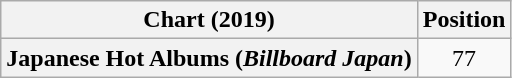<table class="wikitable plainrowheaders" style="text-align:center;">
<tr>
<th scope="col">Chart (2019)</th>
<th scope="col">Position</th>
</tr>
<tr>
<th scope="row">Japanese Hot Albums (<em>Billboard Japan</em>)</th>
<td>77</td>
</tr>
</table>
